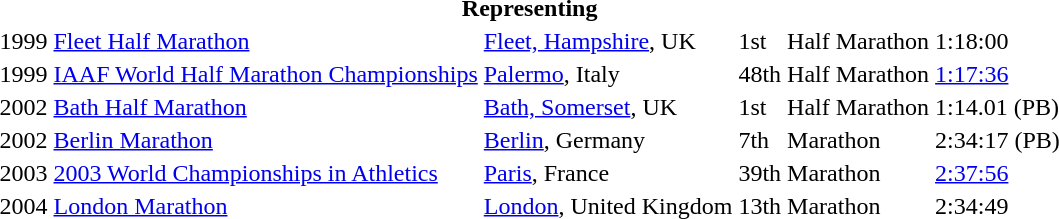<table>
<tr>
<th colspan="6">Representing </th>
</tr>
<tr>
<td>1999</td>
<td><a href='#'>Fleet Half Marathon</a></td>
<td><a href='#'>Fleet, Hampshire</a>, UK</td>
<td>1st</td>
<td>Half Marathon</td>
<td>1:18:00</td>
</tr>
<tr>
<td>1999</td>
<td><a href='#'>IAAF World Half Marathon Championships</a></td>
<td><a href='#'>Palermo</a>, Italy</td>
<td>48th</td>
<td>Half Marathon</td>
<td><a href='#'>1:17:36</a></td>
</tr>
<tr>
<td>2002</td>
<td><a href='#'>Bath Half Marathon</a></td>
<td><a href='#'>Bath, Somerset</a>, UK</td>
<td>1st</td>
<td>Half Marathon</td>
<td>1:14.01 (PB)</td>
</tr>
<tr>
<td>2002</td>
<td><a href='#'>Berlin Marathon</a></td>
<td><a href='#'>Berlin</a>, Germany</td>
<td>7th</td>
<td>Marathon</td>
<td>2:34:17 (PB)</td>
</tr>
<tr>
<td>2003</td>
<td><a href='#'>2003 World Championships in Athletics</a></td>
<td><a href='#'>Paris</a>, France</td>
<td>39th</td>
<td>Marathon</td>
<td><a href='#'>2:37:56</a></td>
</tr>
<tr>
<td>2004</td>
<td><a href='#'>London Marathon</a></td>
<td><a href='#'>London</a>, United Kingdom</td>
<td>13th</td>
<td>Marathon</td>
<td>2:34:49</td>
</tr>
</table>
